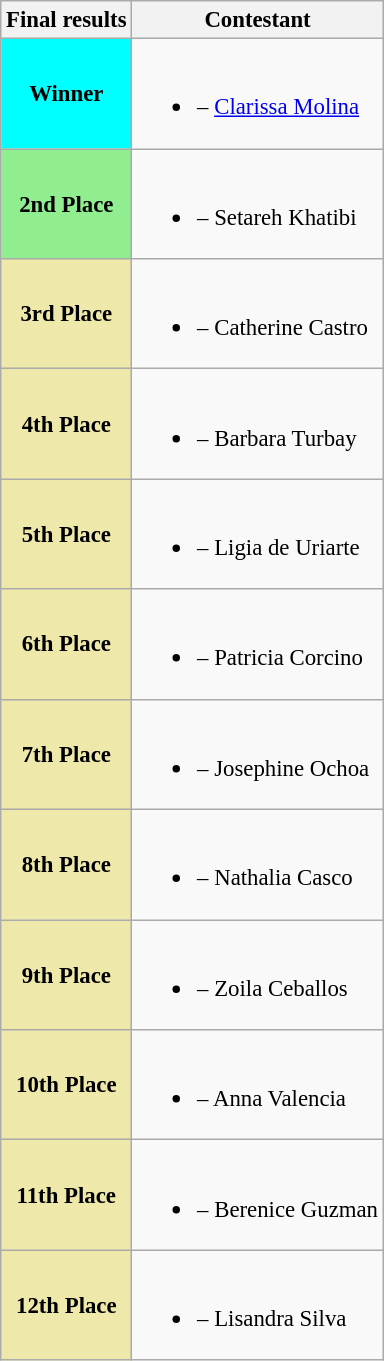<table class="wikitable sortable" style="font-size: 95%;">
<tr>
<th>Final results</th>
<th>Contestant</th>
</tr>
<tr>
<td style="text-align:center; background:cyan;"><strong>Winner</strong></td>
<td><br><ul><li><strong></strong> – <a href='#'>Clarissa Molina</a></li></ul></td>
</tr>
<tr>
<td style="text-align:Center; background:lightgreen;"><strong>2nd Place</strong></td>
<td><br><ul><li><strong></strong> – Setareh Khatibi</li></ul></td>
</tr>
<tr>
<td style="text-align:center; background:palegoldenrod;"><strong>3rd Place</strong></td>
<td><br><ul><li><strong></strong> – Catherine Castro</li></ul></td>
</tr>
<tr>
<td style="text-align:center; background:palegoldenrod;"><strong>4th Place</strong></td>
<td><br><ul><li><strong></strong> – Barbara Turbay</li></ul></td>
</tr>
<tr>
<td style="text-align:center; background:palegoldenrod;"><strong>5th Place</strong></td>
<td><br><ul><li><strong></strong> – Ligia de Uriarte</li></ul></td>
</tr>
<tr>
<td style="text-align:center; background:palegoldenrod;"><strong>6th Place</strong></td>
<td><br><ul><li><strong></strong> – Patricia Corcino</li></ul></td>
</tr>
<tr>
<td style="text-align:center; background:palegoldenrod;"><strong>7th Place</strong></td>
<td><br><ul><li><strong></strong> – Josephine Ochoa</li></ul></td>
</tr>
<tr>
<td style="text-align:center; background:palegoldenrod;"><strong>8th Place</strong></td>
<td><br><ul><li><strong></strong> – Nathalia Casco</li></ul></td>
</tr>
<tr>
<td style="text-align:center; background:palegoldenrod;"><strong>9th Place</strong></td>
<td><br><ul><li><strong></strong> – Zoila Ceballos</li></ul></td>
</tr>
<tr>
<td style="text-align:center; background:palegoldenrod;"><strong>10th Place</strong></td>
<td><br><ul><li><strong></strong> – Anna Valencia</li></ul></td>
</tr>
<tr>
<td style="text-align:center; background:palegoldenrod;"><strong>11th Place</strong></td>
<td><br><ul><li><strong></strong> – Berenice Guzman</li></ul></td>
</tr>
<tr>
<td style="text-align:center; background:palegoldenrod;"><strong>12th Place</strong></td>
<td><br><ul><li><strong></strong> – Lisandra Silva</li></ul></td>
</tr>
</table>
